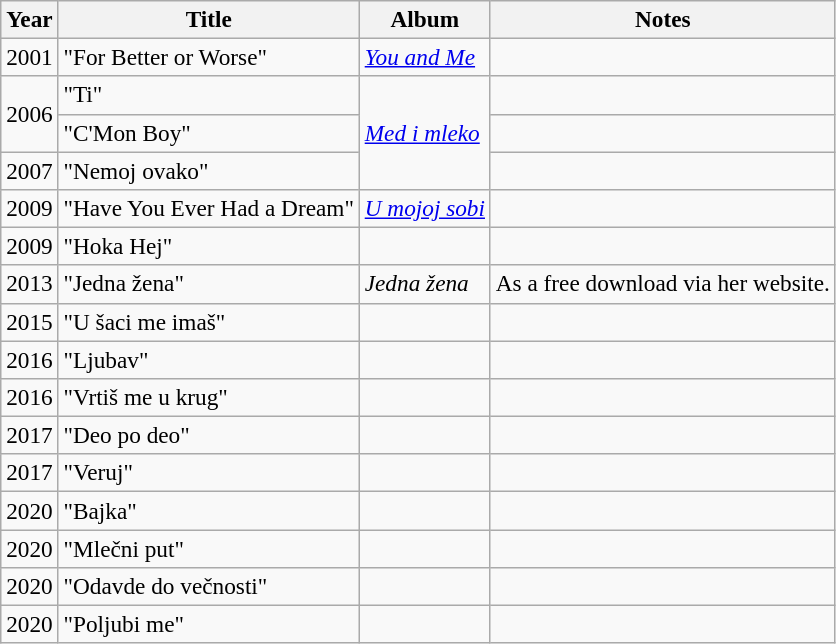<table class="sortable wikitable" style="font-size:97%;">
<tr>
<th>Year</th>
<th>Title</th>
<th>Album</th>
<th>Notes</th>
</tr>
<tr>
<td>2001</td>
<td>"For Better or Worse"</td>
<td><em><a href='#'>You and Me</a></em></td>
<td></td>
</tr>
<tr>
<td rowspan="2">2006</td>
<td>"Ti"</td>
<td rowspan="3"><em><a href='#'>Med i mleko</a></em></td>
<td></td>
</tr>
<tr>
<td>"C'Mon Boy"</td>
<td></td>
</tr>
<tr>
<td>2007</td>
<td>"Nemoj ovako"</td>
<td></td>
</tr>
<tr>
<td>2009</td>
<td>"Have You Ever Had a Dream"</td>
<td><em><a href='#'>U mojoj sobi</a></em></td>
<td></td>
</tr>
<tr>
<td>2009</td>
<td>"Hoka Hej"</td>
<td></td>
</tr>
<tr>
<td>2013</td>
<td>"Jedna žena"</td>
<td><em>Jedna žena</em></td>
<td>As a free download via her website.</td>
</tr>
<tr>
<td>2015</td>
<td>"U šaci me imaš"</td>
<td></td>
</tr>
<tr>
<td>2016</td>
<td>"Ljubav"</td>
<td></td>
<td></td>
</tr>
<tr>
<td>2016</td>
<td>"Vrtiš me u krug"</td>
<td></td>
<td></td>
</tr>
<tr>
<td>2017</td>
<td>"Deo po deo"</td>
<td></td>
<td></td>
</tr>
<tr>
<td>2017</td>
<td>"Veruj"</td>
<td></td>
<td></td>
</tr>
<tr>
<td>2020</td>
<td>"Bajka"</td>
<td></td>
<td></td>
</tr>
<tr>
<td>2020</td>
<td>"Mlečni put"</td>
<td></td>
<td></td>
</tr>
<tr>
<td>2020</td>
<td>"Odavde do večnosti"</td>
<td></td>
<td></td>
</tr>
<tr>
<td>2020</td>
<td>"Poljubi me"</td>
<td></td>
<td></td>
</tr>
</table>
